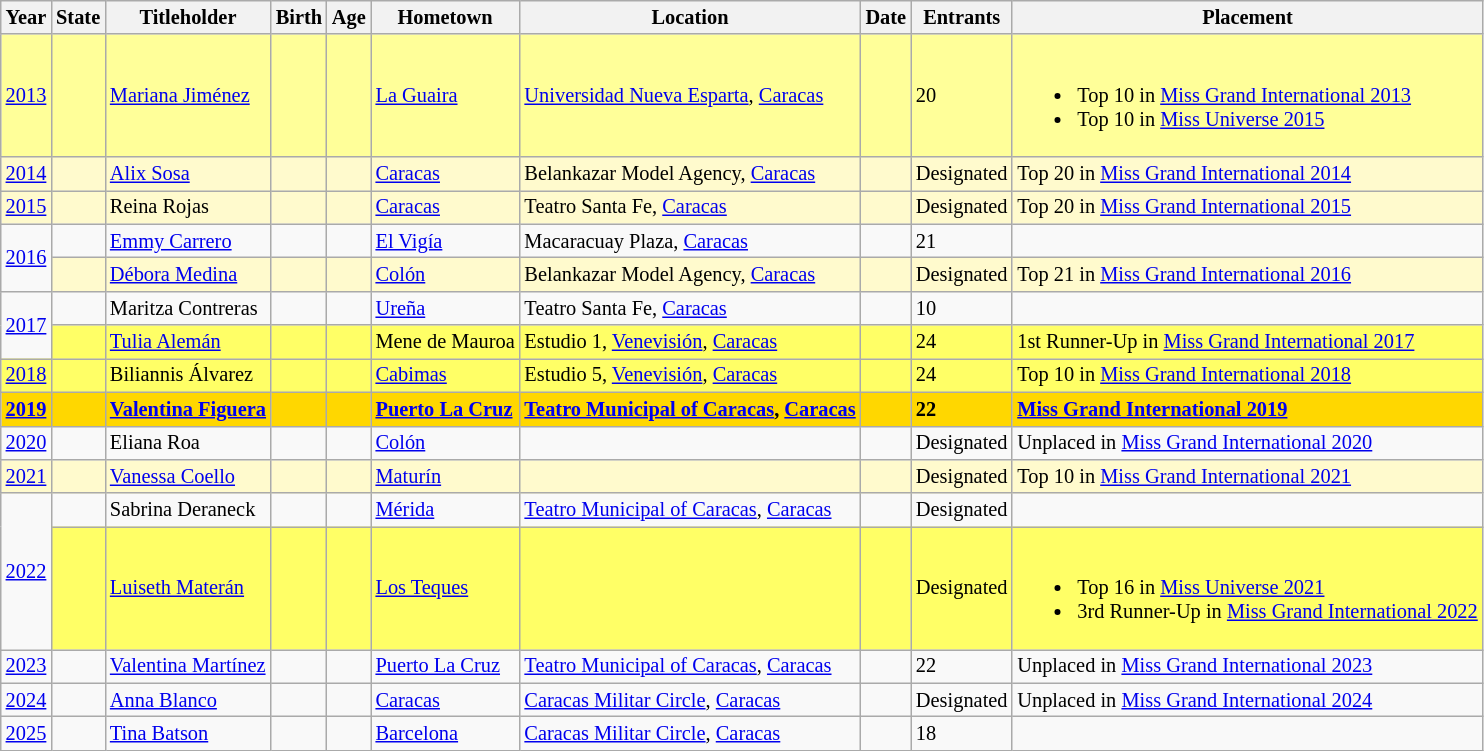<table class="wikitable sortable" style="font-size: 85%;">
<tr>
<th>Year</th>
<th>State</th>
<th>Titleholder</th>
<th>Birth</th>
<th>Age</th>
<th>Hometown</th>
<th>Location</th>
<th>Date</th>
<th>Entrants</th>
<th>Placement</th>
</tr>
<tr style="background-color:#FFFF99;">
<td><a href='#'>2013</a></td>
<td></td>
<td><a href='#'>Mariana Jiménez</a></td>
<td></td>
<td></td>
<td><a href='#'>La Guaira</a></td>
<td><a href='#'>Universidad Nueva Esparta</a>, <a href='#'>Caracas</a></td>
<td></td>
<td>20</td>
<td><br><ul><li>Top 10 in <a href='#'>Miss Grand International 2013</a></li><li>Top 10 in <a href='#'>Miss Universe 2015</a></li></ul></td>
</tr>
<tr style="background-color:#FFFACD;">
<td><a href='#'>2014</a></td>
<td></td>
<td><a href='#'>Alix Sosa</a></td>
<td></td>
<td></td>
<td><a href='#'>Caracas</a></td>
<td>Belankazar Model Agency, <a href='#'>Caracas</a></td>
<td></td>
<td>Designated</td>
<td>Top 20 in <a href='#'>Miss Grand International 2014</a></td>
</tr>
<tr style="background-color:#FFFACD;">
<td><a href='#'>2015</a></td>
<td></td>
<td>Reina Rojas</td>
<td></td>
<td></td>
<td><a href='#'>Caracas</a></td>
<td>Teatro Santa Fe, <a href='#'>Caracas</a></td>
<td></td>
<td>Designated</td>
<td>Top 20 in <a href='#'>Miss Grand International 2015</a></td>
</tr>
<tr>
<td rowspan="2"><a href='#'>2016</a></td>
<td></td>
<td><a href='#'>Emmy Carrero</a></td>
<td></td>
<td></td>
<td><a href='#'>El Vigía</a></td>
<td>Macaracuay Plaza, <a href='#'>Caracas</a></td>
<td></td>
<td>21</td>
<td></td>
</tr>
<tr style="background-color:#FFFACD;">
<td></td>
<td><a href='#'>Débora Medina</a></td>
<td></td>
<td></td>
<td><a href='#'>Colón</a></td>
<td>Belankazar Model Agency, <a href='#'>Caracas</a></td>
<td></td>
<td>Designated</td>
<td>Top 21 in <a href='#'>Miss Grand International 2016</a></td>
</tr>
<tr>
<td rowspan="2"><a href='#'>2017</a></td>
<td></td>
<td>Maritza Contreras</td>
<td></td>
<td></td>
<td><a href='#'>Ureña</a></td>
<td>Teatro Santa Fe, <a href='#'>Caracas</a></td>
<td></td>
<td>10</td>
<td></td>
</tr>
<tr style="background-color:#FFFF66;">
<td></td>
<td><a href='#'>Tulia Alemán</a></td>
<td></td>
<td></td>
<td>Mene de Mauroa</td>
<td>Estudio 1, <a href='#'>Venevisión</a>, <a href='#'>Caracas</a></td>
<td></td>
<td>24</td>
<td>1st Runner-Up in <a href='#'>Miss Grand International 2017</a></td>
</tr>
<tr style="background-color:#FFFF66;">
<td><a href='#'>2018</a></td>
<td></td>
<td>Biliannis Álvarez</td>
<td></td>
<td></td>
<td><a href='#'>Cabimas</a></td>
<td>Estudio 5, <a href='#'>Venevisión</a>, <a href='#'>Caracas</a></td>
<td></td>
<td>24</td>
<td>Top 10 in <a href='#'>Miss Grand International 2018</a></td>
</tr>
<tr style="background-color:gold; font-weight: bold ">
<td><a href='#'>2019</a></td>
<td></td>
<td><a href='#'>Valentina Figuera</a></td>
<td></td>
<td></td>
<td><a href='#'>Puerto La Cruz</a></td>
<td><a href='#'>Teatro Municipal of Caracas</a>, <a href='#'>Caracas</a></td>
<td></td>
<td>22</td>
<td><a href='#'>Miss Grand International 2019</a></td>
</tr>
<tr>
<td><a href='#'>2020</a></td>
<td></td>
<td>Eliana Roa</td>
<td></td>
<td></td>
<td><a href='#'>Colón</a></td>
<td></td>
<td></td>
<td>Designated</td>
<td>Unplaced in <a href='#'>Miss Grand International 2020</a></td>
</tr>
<tr style="background-color:#FFFACD;">
<td><a href='#'>2021</a></td>
<td></td>
<td><a href='#'>Vanessa Coello</a></td>
<td></td>
<td></td>
<td><a href='#'>Maturín</a></td>
<td></td>
<td></td>
<td>Designated</td>
<td>Top 10 in <a href='#'>Miss Grand International 2021</a></td>
</tr>
<tr>
<td rowspan="2"><a href='#'>2022</a></td>
<td></td>
<td>Sabrina Deraneck</td>
<td></td>
<td></td>
<td><a href='#'>Mérida</a></td>
<td><a href='#'>Teatro Municipal of Caracas</a>, <a href='#'>Caracas</a></td>
<td></td>
<td>Designated</td>
<td></td>
</tr>
<tr style="background-color:#FFFF66;">
<td></td>
<td><a href='#'>Luiseth Materán</a></td>
<td></td>
<td></td>
<td><a href='#'>Los Teques</a></td>
<td></td>
<td></td>
<td>Designated</td>
<td><br><ul><li>Top 16 in <a href='#'>Miss Universe 2021</a></li><li>3rd Runner-Up in <a href='#'>Miss Grand International 2022</a></li></ul></td>
</tr>
<tr>
<td><a href='#'>2023</a></td>
<td></td>
<td><a href='#'>Valentina Martínez</a></td>
<td></td>
<td></td>
<td><a href='#'>Puerto La Cruz</a></td>
<td><a href='#'>Teatro Municipal of Caracas</a>, <a href='#'>Caracas</a></td>
<td></td>
<td>22</td>
<td>Unplaced in <a href='#'>Miss Grand International 2023</a></td>
</tr>
<tr>
<td><a href='#'>2024</a></td>
<td></td>
<td><a href='#'>Anna Blanco</a></td>
<td></td>
<td></td>
<td><a href='#'>Caracas</a></td>
<td><a href='#'>Caracas Militar Circle</a>, <a href='#'>Caracas</a></td>
<td></td>
<td>Designated</td>
<td>Unplaced in <a href='#'>Miss Grand International 2024</a></td>
</tr>
<tr>
<td><a href='#'>2025</a></td>
<td></td>
<td><a href='#'>Tina Batson</a></td>
<td></td>
<td></td>
<td><a href='#'>Barcelona</a></td>
<td><a href='#'>Caracas Militar Circle</a>, <a href='#'>Caracas</a></td>
<td></td>
<td>18</td>
<td></td>
</tr>
</table>
